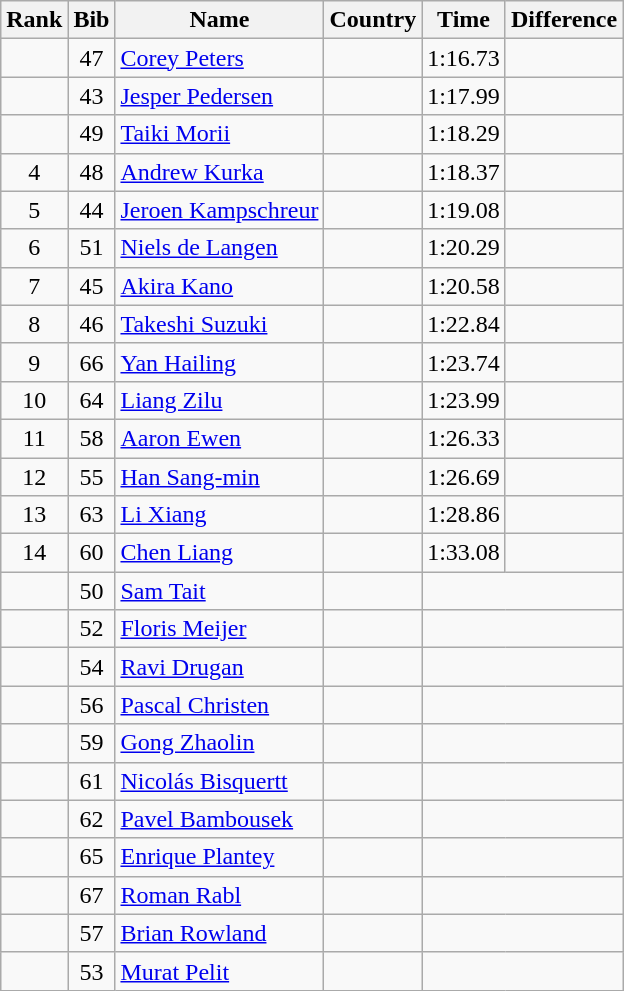<table class="wikitable sortable" style="text-align:center">
<tr>
<th>Rank</th>
<th>Bib</th>
<th>Name</th>
<th>Country</th>
<th>Time</th>
<th>Difference</th>
</tr>
<tr>
<td></td>
<td>47</td>
<td align="left"><a href='#'>Corey Peters</a></td>
<td align="left"></td>
<td>1:16.73</td>
<td></td>
</tr>
<tr>
<td></td>
<td>43</td>
<td align="left"><a href='#'>Jesper Pedersen</a></td>
<td align="left"></td>
<td>1:17.99</td>
<td></td>
</tr>
<tr>
<td></td>
<td>49</td>
<td align="left"><a href='#'>Taiki Morii</a></td>
<td align="left"></td>
<td>1:18.29</td>
<td></td>
</tr>
<tr>
<td>4</td>
<td>48</td>
<td align="left"><a href='#'>Andrew Kurka</a></td>
<td align="left"></td>
<td>1:18.37</td>
<td></td>
</tr>
<tr>
<td>5</td>
<td>44</td>
<td align="left"><a href='#'>Jeroen Kampschreur</a></td>
<td align="left"></td>
<td>1:19.08</td>
<td></td>
</tr>
<tr>
<td>6</td>
<td>51</td>
<td align="left"><a href='#'>Niels de Langen</a></td>
<td align="left"></td>
<td>1:20.29</td>
<td></td>
</tr>
<tr>
<td>7</td>
<td>45</td>
<td align="left"><a href='#'>Akira Kano</a></td>
<td align="left"></td>
<td>1:20.58</td>
<td></td>
</tr>
<tr>
<td>8</td>
<td>46</td>
<td align="left"><a href='#'>Takeshi Suzuki</a></td>
<td align="left"></td>
<td>1:22.84</td>
<td></td>
</tr>
<tr>
<td>9</td>
<td>66</td>
<td align="left"><a href='#'>Yan Hailing</a></td>
<td align="left"></td>
<td>1:23.74</td>
<td></td>
</tr>
<tr>
<td>10</td>
<td>64</td>
<td align="left"><a href='#'>Liang Zilu</a></td>
<td align="left"></td>
<td>1:23.99</td>
<td></td>
</tr>
<tr>
<td>11</td>
<td>58</td>
<td align="left"><a href='#'>Aaron Ewen</a></td>
<td align="left"></td>
<td>1:26.33</td>
<td></td>
</tr>
<tr>
<td>12</td>
<td>55</td>
<td align="left"><a href='#'>Han Sang-min</a></td>
<td align="left"></td>
<td>1:26.69</td>
<td></td>
</tr>
<tr>
<td>13</td>
<td>63</td>
<td align="left"><a href='#'>Li Xiang</a></td>
<td align="left"></td>
<td>1:28.86</td>
<td></td>
</tr>
<tr>
<td>14</td>
<td>60</td>
<td align="left"><a href='#'>Chen Liang</a></td>
<td align="left"></td>
<td>1:33.08</td>
<td></td>
</tr>
<tr>
<td></td>
<td>50</td>
<td align="left"><a href='#'>Sam Tait</a></td>
<td align="left"></td>
<td colspan="2"></td>
</tr>
<tr>
<td></td>
<td>52</td>
<td align="left"><a href='#'>Floris Meijer</a></td>
<td align="left"></td>
<td colspan="2"></td>
</tr>
<tr>
<td></td>
<td>54</td>
<td align="left"><a href='#'>Ravi Drugan</a></td>
<td align="left"></td>
<td colspan="2"></td>
</tr>
<tr>
<td></td>
<td>56</td>
<td align="left"><a href='#'>Pascal Christen</a></td>
<td align="left"></td>
<td colspan="2"></td>
</tr>
<tr>
<td></td>
<td>59</td>
<td align="left"><a href='#'>Gong Zhaolin</a></td>
<td align="left"></td>
<td colspan="2"></td>
</tr>
<tr>
<td></td>
<td>61</td>
<td align="left"><a href='#'>Nicolás Bisquertt</a></td>
<td align="left"></td>
<td colspan="2"></td>
</tr>
<tr>
<td></td>
<td>62</td>
<td align="left"><a href='#'>Pavel Bambousek</a></td>
<td align="left"></td>
<td colspan="2"></td>
</tr>
<tr>
<td></td>
<td>65</td>
<td align="left"><a href='#'>Enrique Plantey</a></td>
<td align="left"></td>
<td colspan="2"></td>
</tr>
<tr>
<td></td>
<td>67</td>
<td align="left"><a href='#'>Roman Rabl</a></td>
<td align="left"></td>
<td colspan="2"></td>
</tr>
<tr>
<td></td>
<td>57</td>
<td align="left"><a href='#'>Brian Rowland</a></td>
<td align="left"></td>
<td colspan="2"></td>
</tr>
<tr>
<td></td>
<td>53</td>
<td align="left"><a href='#'>Murat Pelit</a></td>
<td align="left"></td>
<td colspan="2"></td>
</tr>
</table>
